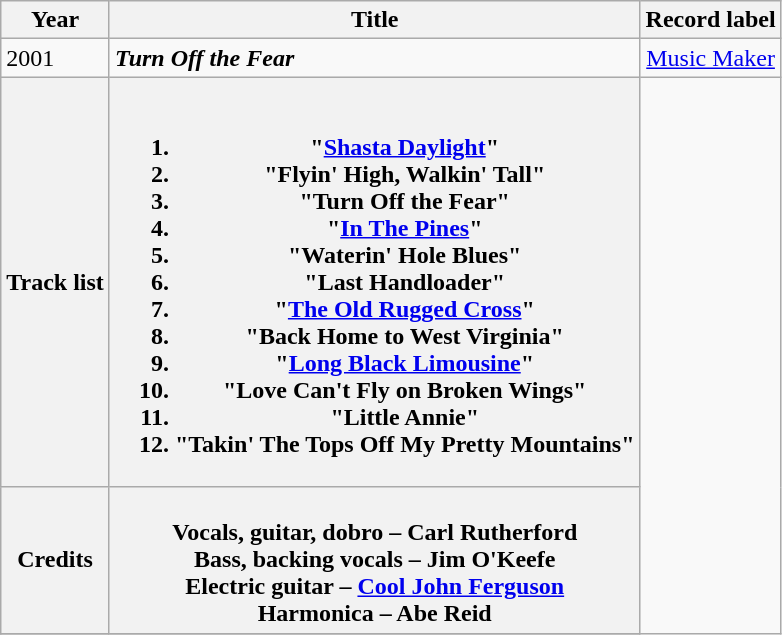<table class="wikitable sortable">
<tr>
<th>Year</th>
<th>Title</th>
<th>Record label</th>
</tr>
<tr>
<td>2001</td>
<td><strong><em>Turn Off the Fear</em></strong></td>
<td style="text-align:center;"><a href='#'>Music Maker</a></td>
</tr>
<tr>
<th>Track list</th>
<th><br><ol><li>"<a href='#'>Shasta Daylight</a>"</li><li>"Flyin' High, Walkin' Tall"</li><li>"Turn Off the Fear"</li><li>"<a href='#'>In The Pines</a>"</li><li>"Waterin' Hole Blues"</li><li>"Last Handloader"</li><li>"<a href='#'>The Old Rugged Cross</a>"</li><li>"Back Home to West Virginia"</li><li>"<a href='#'>Long Black Limousine</a>"</li><li>"Love Can't Fly on Broken Wings"</li><li>"Little Annie"</li><li>"Takin' The Tops Off My Pretty Mountains"</li></ol></th>
</tr>
<tr>
<th>Credits</th>
<th><br>Vocals, guitar, dobro – Carl Rutherford<br>
Bass, backing vocals – Jim O'Keefe<br>
Electric guitar – <a href='#'>Cool John Ferguson</a><br>
Harmonica – Abe Reid</th>
</tr>
<tr>
</tr>
</table>
